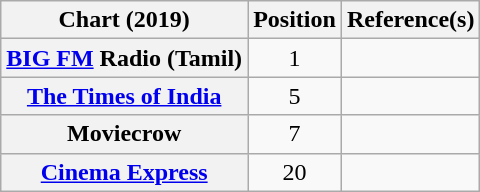<table class="wikitable plainrowheaders sortable" style="text-align:center">
<tr>
<th scope="col">Chart (2019)</th>
<th scope="col">Position</th>
<th>Reference(s)</th>
</tr>
<tr>
<th scope="row"><a href='#'>BIG FM</a> Radio (Tamil)</th>
<td>1</td>
<td></td>
</tr>
<tr>
<th scope="row"><a href='#'>The Times of India</a></th>
<td>5</td>
<td></td>
</tr>
<tr>
<th scope="row">Moviecrow</th>
<td>7</td>
<td></td>
</tr>
<tr>
<th scope="row"><a href='#'>Cinema Express</a></th>
<td>20</td>
<td></td>
</tr>
</table>
